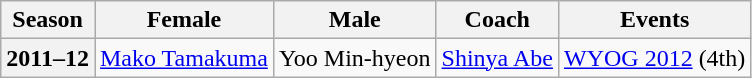<table class="wikitable">
<tr>
<th scope="col">Season</th>
<th scope="col">Female</th>
<th scope="col">Male</th>
<th scope="col">Coach</th>
<th scope="col">Events</th>
</tr>
<tr>
<th scope="row">2011–12</th>
<td><a href='#'>Mako Tamakuma</a></td>
<td>Yoo Min-hyeon</td>
<td><a href='#'>Shinya Abe</a></td>
<td><a href='#'>WYOG 2012</a> (4th)</td>
</tr>
</table>
